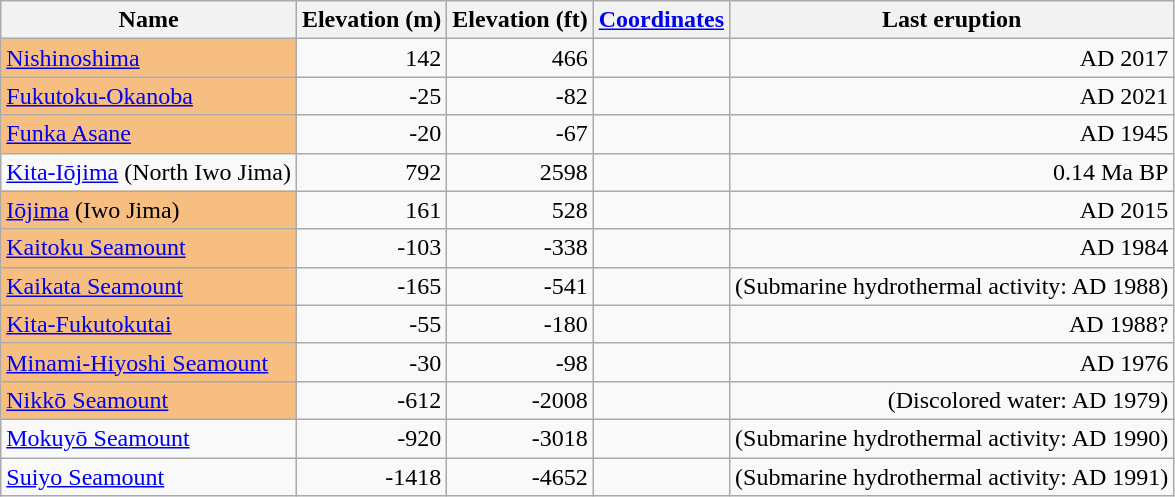<table class="wikitable sortable">
<tr>
<th>Name</th>
<th>Elevation (m)</th>
<th>Elevation (ft)</th>
<th><a href='#'>Coordinates</a></th>
<th>Last eruption</th>
</tr>
<tr align="right">
<td align="left" style="background-color:#F7BE81"><a href='#'>Nishinoshima</a></td>
<td>142</td>
<td>466</td>
<td></td>
<td>AD 2017</td>
</tr>
<tr align="right">
<td align="left" style="background-color:#F7BE81"><a href='#'>Fukutoku-Okanoba</a></td>
<td>-25</td>
<td>-82</td>
<td></td>
<td>AD 2021</td>
</tr>
<tr align="right">
<td align="left" style="background-color:#F7BE81"><a href='#'>Funka Asane</a></td>
<td>-20</td>
<td>-67</td>
<td></td>
<td>AD 1945</td>
</tr>
<tr align="right">
<td align="left"><a href='#'>Kita-Iōjima</a> (North Iwo Jima)</td>
<td>792</td>
<td>2598</td>
<td></td>
<td>0.14 Ma BP</td>
</tr>
<tr align="right">
<td align="left" style="background-color:#F7BE81"><a href='#'>Iōjima</a> (Iwo Jima)</td>
<td>161</td>
<td>528</td>
<td></td>
<td>AD 2015</td>
</tr>
<tr align="right">
<td align="left" style="background-color:#F7BE81"><a href='#'>Kaitoku Seamount</a></td>
<td>-103</td>
<td>-338</td>
<td></td>
<td>AD 1984</td>
</tr>
<tr align="right">
<td align="left" style="background-color:#F7BE81"><a href='#'>Kaikata Seamount</a></td>
<td>-165</td>
<td>-541</td>
<td></td>
<td>(Submarine hydrothermal activity: AD 1988)</td>
</tr>
<tr align="right">
<td align="left" style="background-color:#F7BE81"><a href='#'>Kita-Fukutokutai</a></td>
<td>-55</td>
<td>-180</td>
<td></td>
<td>AD 1988?</td>
</tr>
<tr align="right">
<td align="left" style="background-color:#F7BE81"><a href='#'>Minami-Hiyoshi Seamount</a></td>
<td>-30</td>
<td>-98</td>
<td></td>
<td>AD 1976</td>
</tr>
<tr align="right">
<td align="left" style="background-color:#F7BE81"><a href='#'>Nikkō Seamount</a></td>
<td>-612</td>
<td>-2008</td>
<td></td>
<td>(Discolored water: AD 1979)</td>
</tr>
<tr align="right">
<td align="left"><a href='#'>Mokuyō Seamount</a></td>
<td>-920</td>
<td>-3018</td>
<td></td>
<td>(Submarine hydrothermal activity: AD 1990)</td>
</tr>
<tr align="right">
<td align="left"><a href='#'>Suiyo Seamount</a></td>
<td>-1418</td>
<td>-4652</td>
<td></td>
<td>(Submarine hydrothermal activity: AD 1991)</td>
</tr>
</table>
